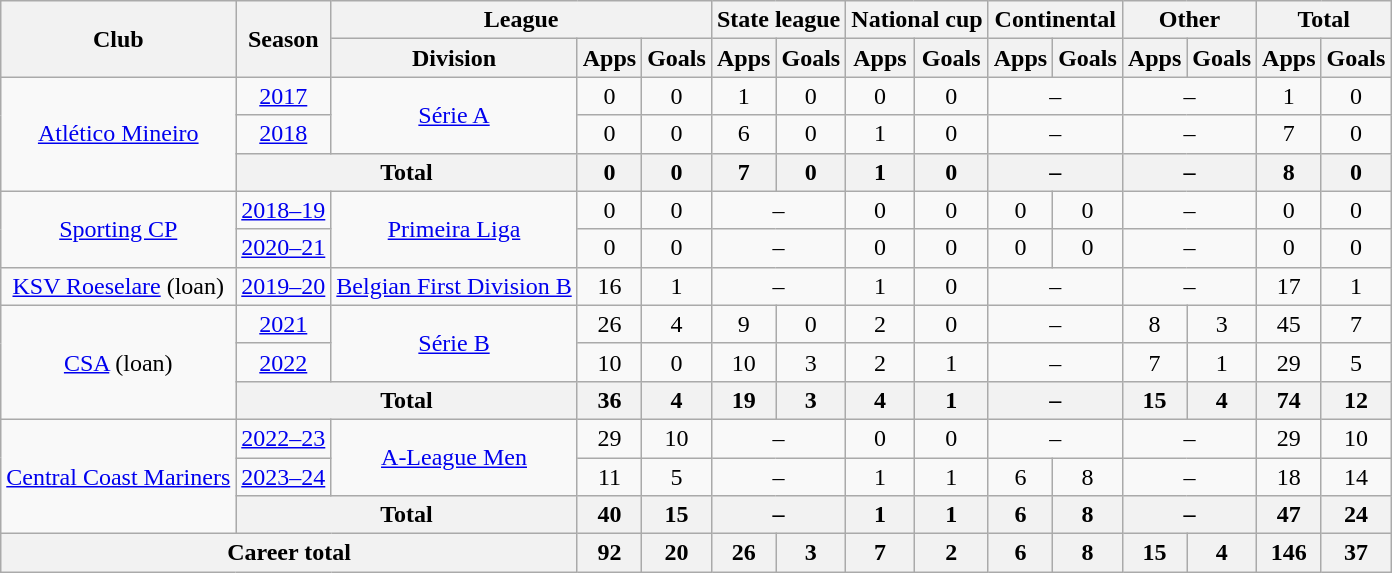<table class="wikitable" style="text-align: center">
<tr>
<th rowspan="2">Club</th>
<th rowspan="2">Season</th>
<th colspan="3">League</th>
<th colspan="2">State league</th>
<th colspan="2">National cup</th>
<th colspan="2">Continental</th>
<th colspan="2">Other</th>
<th colspan="2">Total</th>
</tr>
<tr>
<th>Division</th>
<th>Apps</th>
<th>Goals</th>
<th>Apps</th>
<th>Goals</th>
<th>Apps</th>
<th>Goals</th>
<th>Apps</th>
<th>Goals</th>
<th>Apps</th>
<th>Goals</th>
<th>Apps</th>
<th>Goals</th>
</tr>
<tr>
<td rowspan="3"><a href='#'>Atlético Mineiro</a></td>
<td><a href='#'>2017</a></td>
<td rowspan="2"><a href='#'>Série A</a></td>
<td>0</td>
<td>0</td>
<td>1</td>
<td>0</td>
<td>0</td>
<td>0</td>
<td colspan="2">–</td>
<td colspan="2">–</td>
<td>1</td>
<td>0</td>
</tr>
<tr>
<td><a href='#'>2018</a></td>
<td>0</td>
<td>0</td>
<td>6</td>
<td>0</td>
<td>1</td>
<td>0</td>
<td colspan="2">–</td>
<td colspan="2">–</td>
<td>7</td>
<td>0</td>
</tr>
<tr>
<th colspan="2">Total</th>
<th>0</th>
<th>0</th>
<th>7</th>
<th>0</th>
<th>1</th>
<th>0</th>
<th colspan="2">–</th>
<th colspan="2">–</th>
<th>8</th>
<th>0</th>
</tr>
<tr>
<td rowspan="2"><a href='#'>Sporting CP</a></td>
<td><a href='#'>2018–19</a></td>
<td rowspan="2"><a href='#'>Primeira Liga</a></td>
<td>0</td>
<td>0</td>
<td colspan="2">–</td>
<td>0</td>
<td>0</td>
<td>0</td>
<td>0</td>
<td colspan="2">–</td>
<td>0</td>
<td>0</td>
</tr>
<tr>
<td><a href='#'>2020–21</a></td>
<td>0</td>
<td>0</td>
<td colspan="2">–</td>
<td>0</td>
<td>0</td>
<td>0</td>
<td>0</td>
<td colspan="2">–</td>
<td>0</td>
<td>0</td>
</tr>
<tr>
<td><a href='#'>KSV Roeselare</a> (loan)</td>
<td><a href='#'>2019–20</a></td>
<td><a href='#'>Belgian First Division B</a></td>
<td>16</td>
<td>1</td>
<td colspan="2">–</td>
<td>1</td>
<td>0</td>
<td colspan="2">–</td>
<td colspan="2">–</td>
<td>17</td>
<td>1</td>
</tr>
<tr>
<td rowspan="3"><a href='#'>CSA</a> (loan)</td>
<td><a href='#'>2021</a></td>
<td rowspan="2"><a href='#'>Série B</a></td>
<td>26</td>
<td>4</td>
<td>9</td>
<td>0</td>
<td>2</td>
<td>0</td>
<td colspan="2">–</td>
<td>8</td>
<td>3</td>
<td>45</td>
<td>7</td>
</tr>
<tr>
<td><a href='#'>2022</a></td>
<td>10</td>
<td>0</td>
<td>10</td>
<td>3</td>
<td>2</td>
<td>1</td>
<td colspan="2">–</td>
<td>7</td>
<td>1</td>
<td>29</td>
<td>5</td>
</tr>
<tr>
<th colspan="2">Total</th>
<th>36</th>
<th>4</th>
<th>19</th>
<th>3</th>
<th>4</th>
<th>1</th>
<th colspan="2">–</th>
<th>15</th>
<th>4</th>
<th>74</th>
<th>12</th>
</tr>
<tr>
<td rowspan="3"><a href='#'>Central Coast Mariners</a></td>
<td><a href='#'>2022–23</a></td>
<td rowspan="2"><a href='#'>A-League Men</a></td>
<td>29</td>
<td>10</td>
<td colspan="2">–</td>
<td>0</td>
<td>0</td>
<td colspan="2">–</td>
<td colspan="2">–</td>
<td>29</td>
<td>10</td>
</tr>
<tr>
<td><a href='#'>2023–24</a></td>
<td>11</td>
<td>5</td>
<td colspan="2">–</td>
<td>1</td>
<td>1</td>
<td>6</td>
<td>8</td>
<td colspan="2">–</td>
<td>18</td>
<td>14</td>
</tr>
<tr>
<th colspan="2">Total</th>
<th>40</th>
<th>15</th>
<th colspan="2">–</th>
<th>1</th>
<th>1</th>
<th>6</th>
<th>8</th>
<th colspan="2">–</th>
<th>47</th>
<th>24</th>
</tr>
<tr>
<th colspan="3">Career total</th>
<th>92</th>
<th>20</th>
<th>26</th>
<th>3</th>
<th>7</th>
<th>2</th>
<th>6</th>
<th>8</th>
<th>15</th>
<th>4</th>
<th>146</th>
<th>37</th>
</tr>
</table>
